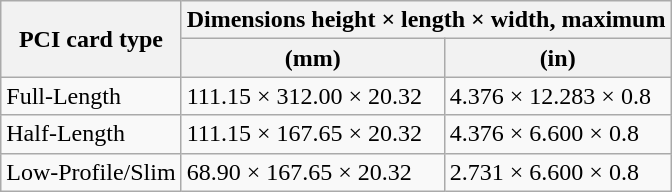<table class="wikitable">
<tr>
<th rowspan=2">PCI card type</th>
<th colspan="2">Dimensions height × length × width, maximum</th>
</tr>
<tr>
<th>(mm)</th>
<th>(in)</th>
</tr>
<tr>
<td>Full-Length</td>
<td>111.15 × 312.00 × 20.32</td>
<td>4.376 × 12.283 × 0.8</td>
</tr>
<tr>
<td>Half-Length</td>
<td>111.15 × 167.65 × 20.32</td>
<td>4.376 × 6.600 × 0.8</td>
</tr>
<tr>
<td>Low-Profile/Slim</td>
<td>68.90 × 167.65 × 20.32</td>
<td>2.731 × 6.600 × 0.8</td>
</tr>
</table>
